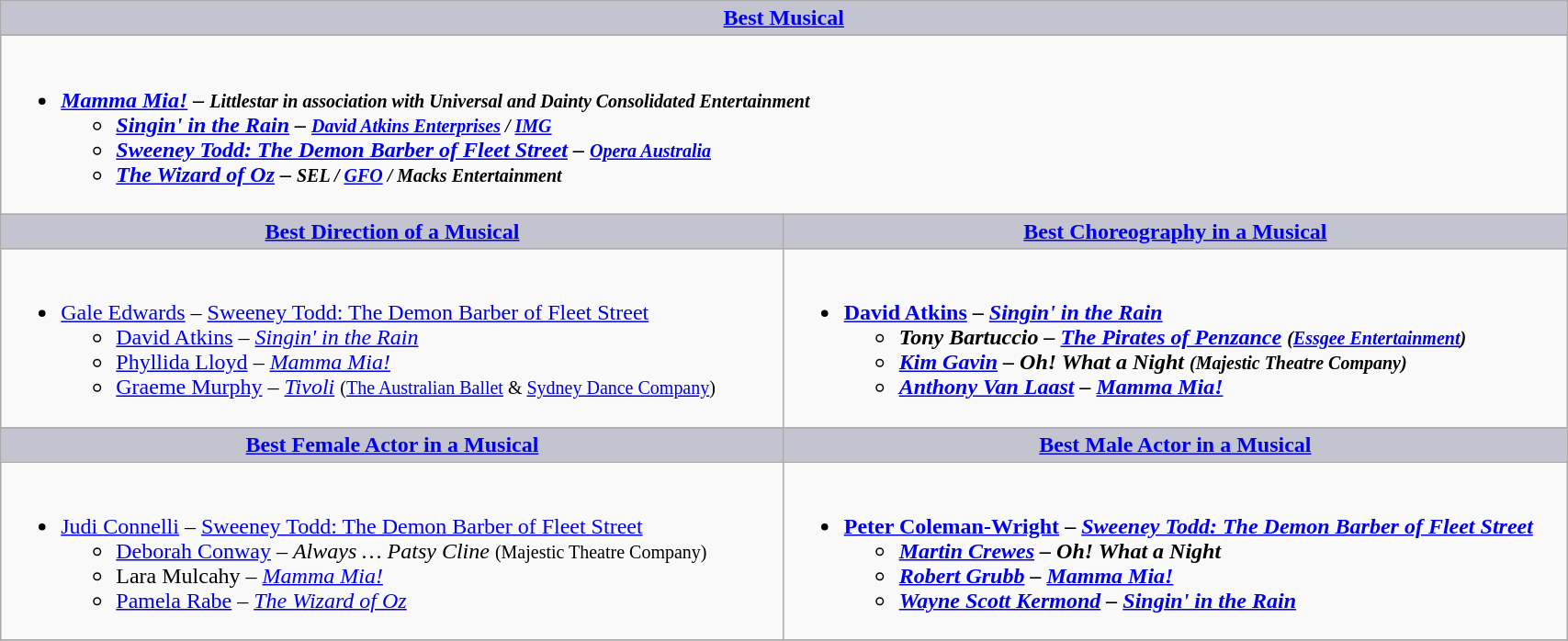<table class=wikitable width="90%" border="1" cellpadding="5" cellspacing="0" align="centre">
<tr>
<th colspan=2 style="background:#C4C3D0;width:50%"><a href='#'>Best Musical</a></th>
</tr>
<tr>
<td colspan=2 valign="top"><br><ul><li><strong><em><a href='#'>Mamma Mia!</a><em> – <small>Littlestar in association with Universal and Dainty Consolidated Entertainment</small><strong><ul><li></em><a href='#'>Singin' in the Rain</a><em> – <small><a href='#'>David Atkins Enterprises</a> / <a href='#'>IMG</a></small></li><li></em><a href='#'>Sweeney Todd: The Demon Barber of Fleet Street</a><em> – <small><a href='#'>Opera Australia</a></small></li><li></em><a href='#'>The Wizard of Oz</a><em> – <small>SEL / <a href='#'>GFO</a> / Macks Entertainment</small></li></ul></li></ul></td>
</tr>
<tr>
<th style="background:#C4C3D0;width:50%"><a href='#'>Best Direction of a Musical</a></th>
<th style="background:#C4C3D0;width:50%"><a href='#'>Best Choreography in a Musical</a></th>
</tr>
<tr>
<td valign="top"><br><ul><li></strong><a href='#'>Gale Edwards</a> – </em><a href='#'>Sweeney Todd: The Demon Barber of Fleet Street</a></em></strong><ul><li><a href='#'>David Atkins</a> – <em><a href='#'>Singin' in the Rain</a></em></li><li><a href='#'>Phyllida Lloyd</a> – <em><a href='#'>Mamma Mia!</a></em></li><li><a href='#'>Graeme Murphy</a> – <em><a href='#'>Tivoli</a></em> <small>(<a href='#'>The Australian Ballet</a> & <a href='#'>Sydney Dance Company</a>)</small></li></ul></li></ul></td>
<td valign="top"><br><ul><li><strong><a href='#'>David Atkins</a> – <em><a href='#'>Singin' in the Rain</a><strong><em><ul><li>Tony Bartuccio – </em><a href='#'>The Pirates of Penzance</a><em> <small>(<a href='#'>Essgee Entertainment</a>)</small></li><li><a href='#'>Kim Gavin</a> – </em>Oh! What a Night<em> <small>(Majestic Theatre Company)</small></li><li><a href='#'>Anthony Van Laast</a> – </em><a href='#'>Mamma Mia!</a><em></li></ul></li></ul></td>
</tr>
<tr>
<th style="background:#C4C3D0;width:50%"><a href='#'>Best Female Actor in a Musical</a></th>
<th style="background:#C4C3D0;width:50%"><a href='#'>Best Male Actor in a Musical</a></th>
</tr>
<tr>
<td valign="top"><br><ul><li></strong><a href='#'>Judi Connelli</a> – </em><a href='#'>Sweeney Todd: The Demon Barber of Fleet Street</a></em></strong><ul><li><a href='#'>Deborah Conway</a> – <em>Always … Patsy Cline</em> <small>(Majestic Theatre Company)</small></li><li>Lara Mulcahy – <em><a href='#'>Mamma Mia!</a></em></li><li><a href='#'>Pamela Rabe</a> – <em><a href='#'>The Wizard of Oz</a></em></li></ul></li></ul></td>
<td valign="top"><br><ul><li><strong><a href='#'>Peter Coleman-Wright</a> – <em><a href='#'>Sweeney Todd: The Demon Barber of Fleet Street</a><strong><em><ul><li><a href='#'>Martin Crewes</a> – </em>Oh! What a Night<em></li><li><a href='#'>Robert Grubb</a> – </em><a href='#'>Mamma Mia!</a><em></li><li><a href='#'>Wayne Scott Kermond</a> – </em><a href='#'>Singin' in the Rain</a><em></li></ul></li></ul></td>
</tr>
<tr>
</tr>
</table>
